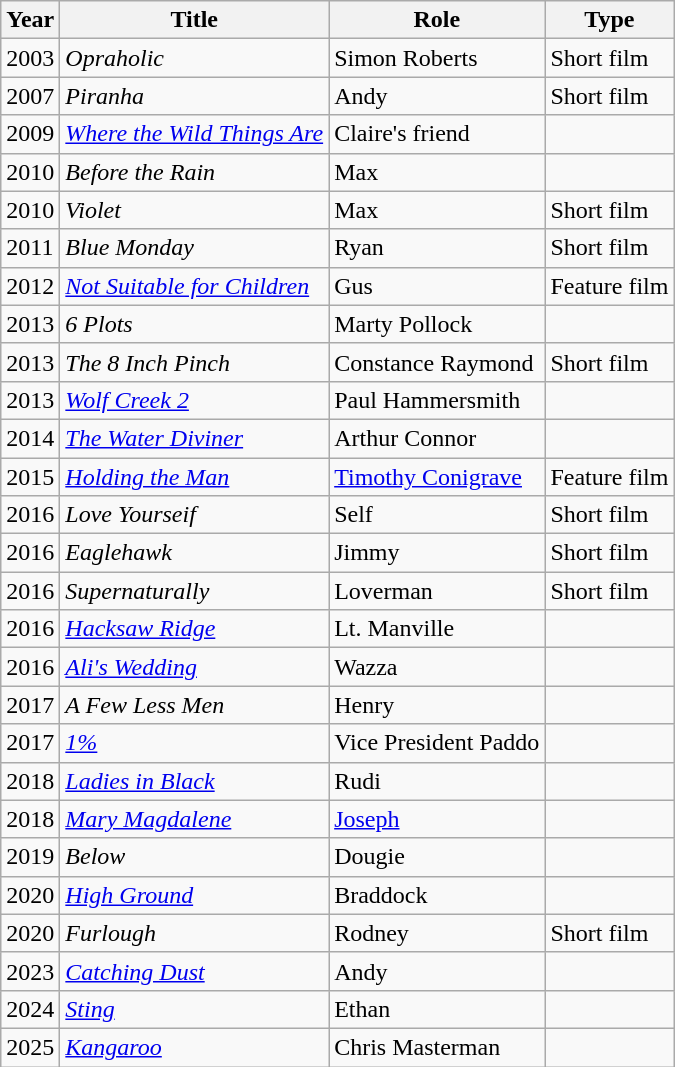<table class="wikitable sortable">
<tr>
<th>Year</th>
<th>Title</th>
<th>Role</th>
<th>Type</th>
</tr>
<tr>
<td>2003</td>
<td><em>Opraholic</em></td>
<td>Simon Roberts</td>
<td>Short film</td>
</tr>
<tr>
<td>2007</td>
<td><em>Piranha</em></td>
<td>Andy</td>
<td>Short film</td>
</tr>
<tr>
<td>2009</td>
<td><em><a href='#'>Where the Wild Things Are</a></em></td>
<td>Claire's friend</td>
<td></td>
</tr>
<tr>
<td>2010</td>
<td><em>Before the Rain</em></td>
<td>Max</td>
<td></td>
</tr>
<tr>
<td>2010</td>
<td><em>Violet</em></td>
<td>Max</td>
<td>Short film</td>
</tr>
<tr>
<td>2011</td>
<td><em>Blue Monday</em></td>
<td>Ryan</td>
<td>Short film</td>
</tr>
<tr>
<td>2012</td>
<td><em><a href='#'>Not Suitable for Children</a></em></td>
<td>Gus</td>
<td>Feature film</td>
</tr>
<tr>
<td>2013</td>
<td><em>6 Plots</em></td>
<td>Marty Pollock</td>
<td></td>
</tr>
<tr>
<td>2013</td>
<td><em>The 8 Inch Pinch</em></td>
<td>Constance Raymond</td>
<td>Short film</td>
</tr>
<tr>
<td>2013</td>
<td><em><a href='#'>Wolf Creek 2</a></em></td>
<td>Paul Hammersmith</td>
<td></td>
</tr>
<tr>
<td>2014</td>
<td><em><a href='#'>The Water Diviner</a></em></td>
<td>Arthur Connor</td>
<td></td>
</tr>
<tr>
<td>2015</td>
<td><em><a href='#'>Holding the Man</a></em></td>
<td><a href='#'>Timothy Conigrave</a></td>
<td>Feature film</td>
</tr>
<tr>
<td>2016</td>
<td><em>Love Yourseif</em></td>
<td>Self</td>
<td>Short film</td>
</tr>
<tr>
<td>2016</td>
<td><em>Eaglehawk</em></td>
<td>Jimmy</td>
<td>Short film</td>
</tr>
<tr>
<td>2016</td>
<td><em>Supernaturally</em></td>
<td>Loverman</td>
<td>Short film</td>
</tr>
<tr>
<td>2016</td>
<td><em><a href='#'>Hacksaw Ridge</a></em></td>
<td>Lt. Manville</td>
<td></td>
</tr>
<tr>
<td>2016</td>
<td><em><a href='#'>Ali's Wedding</a></em></td>
<td>Wazza</td>
<td></td>
</tr>
<tr>
<td>2017</td>
<td><em>A Few Less Men</em></td>
<td>Henry</td>
<td></td>
</tr>
<tr>
<td>2017</td>
<td><em><a href='#'>1%</a></em></td>
<td>Vice President Paddo</td>
<td></td>
</tr>
<tr>
<td>2018</td>
<td><em><a href='#'>Ladies in Black</a></em></td>
<td>Rudi</td>
<td></td>
</tr>
<tr>
<td>2018</td>
<td><em><a href='#'>Mary Magdalene</a></em></td>
<td><a href='#'>Joseph</a></td>
<td></td>
</tr>
<tr>
<td>2019</td>
<td><em>Below</em></td>
<td>Dougie</td>
<td></td>
</tr>
<tr>
<td>2020</td>
<td><em><a href='#'>High Ground</a></em></td>
<td>Braddock</td>
<td></td>
</tr>
<tr>
<td>2020</td>
<td><em>Furlough</em></td>
<td>Rodney</td>
<td>Short film</td>
</tr>
<tr>
<td>2023</td>
<td><em><a href='#'>Catching Dust</a></em></td>
<td>Andy</td>
<td></td>
</tr>
<tr>
<td>2024</td>
<td><em><a href='#'>Sting</a></em></td>
<td>Ethan</td>
<td></td>
</tr>
<tr>
<td>2025</td>
<td><em><a href='#'>Kangaroo</a></em></td>
<td>Chris Masterman</td>
<td></td>
</tr>
</table>
